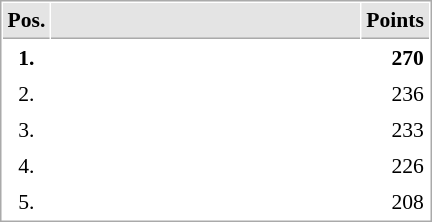<table cellspacing="1" cellpadding="3" style="border:1px solid #AAAAAA;font-size:90%">
<tr bgcolor="#E4E4E4">
<th style="border-bottom:1px solid #AAAAAA" width=10>Pos.</th>
<th style="border-bottom:1px solid #AAAAAA" width=200></th>
<th style="border-bottom:1px solid #AAAAAA" width=20>Points</th>
</tr>
<tr>
<td align="center"><strong>1.</strong></td>
<td><strong></strong></td>
<td align="right"><strong>270</strong></td>
</tr>
<tr>
<td align="center">2.</td>
<td></td>
<td align="right">236</td>
</tr>
<tr>
<td align="center">3.</td>
<td></td>
<td align="right">233</td>
</tr>
<tr>
<td align="center">4.</td>
<td></td>
<td align="right">226</td>
</tr>
<tr>
<td align="center">5.</td>
<td></td>
<td align="right">208</td>
</tr>
</table>
